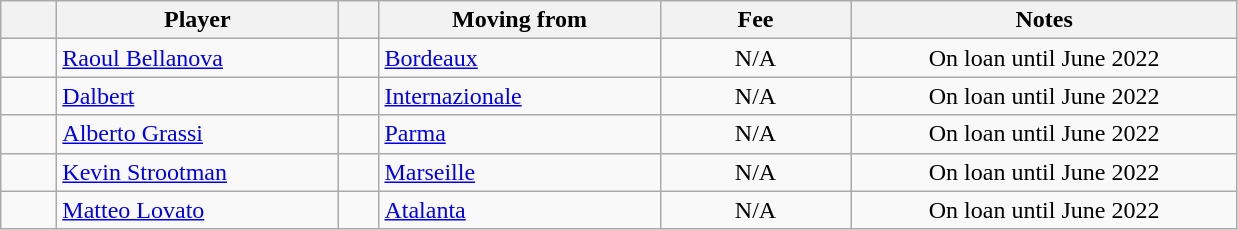<table class="wikitable sortable">
<tr>
<th style="width:30px;"></th>
<th style="width:180px;">Player</th>
<th style="width:20px;"></th>
<th style="width:180px;">Moving from</th>
<th style="width:120px;" class="unsortable">Fee</th>
<th style="width:250px;" class="unsortable">Notes</th>
</tr>
<tr>
<td align=center></td>
<td> <a href='#'>Raoul Bellanova</a></td>
<td align=center></td>
<td> <a href='#'>Bordeaux</a></td>
<td align=center>N/A</td>
<td align=center>On loan until June 2022</td>
</tr>
<tr>
<td align=center></td>
<td> <a href='#'>Dalbert</a></td>
<td align=center></td>
<td> <a href='#'>Internazionale</a></td>
<td align=center>N/A</td>
<td align=center>On loan until June 2022</td>
</tr>
<tr>
<td align=center></td>
<td> <a href='#'>Alberto Grassi</a></td>
<td align=center></td>
<td> <a href='#'>Parma</a></td>
<td align=center>N/A</td>
<td align=center>On loan until June 2022</td>
</tr>
<tr>
<td align=center></td>
<td> <a href='#'>Kevin Strootman</a></td>
<td align=center></td>
<td> <a href='#'>Marseille</a></td>
<td align=center>N/A</td>
<td align=center>On loan until June 2022</td>
</tr>
<tr>
<td align=center></td>
<td> <a href='#'>Matteo Lovato</a></td>
<td align=center></td>
<td> <a href='#'>Atalanta</a></td>
<td align=center>N/A</td>
<td align=center>On loan until June 2022</td>
</tr>
</table>
